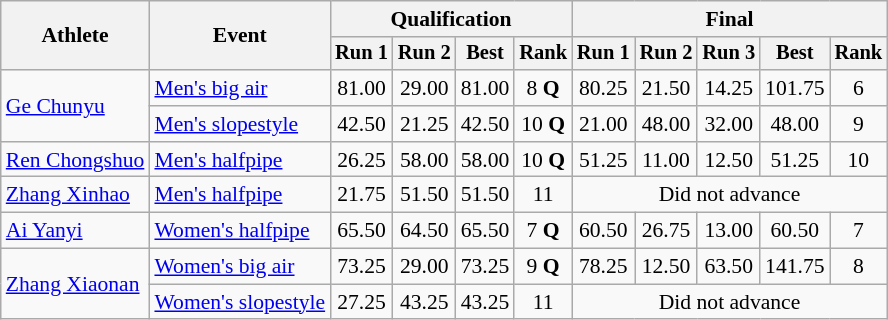<table class="wikitable" style="font-size:90%">
<tr>
<th rowspan=2>Athlete</th>
<th rowspan=2>Event</th>
<th colspan=4>Qualification</th>
<th colspan=5>Final</th>
</tr>
<tr style="font-size:95%">
<th>Run 1</th>
<th>Run 2</th>
<th>Best</th>
<th>Rank</th>
<th>Run 1</th>
<th>Run 2</th>
<th>Run 3</th>
<th>Best</th>
<th>Rank</th>
</tr>
<tr align=center>
<td align=left rowspan=2><a href='#'>Ge Chunyu</a></td>
<td align=left><a href='#'>Men's big air</a></td>
<td>81.00</td>
<td>29.00</td>
<td>81.00</td>
<td>8 <strong>Q</strong></td>
<td>80.25</td>
<td>21.50</td>
<td>14.25</td>
<td>101.75</td>
<td>6</td>
</tr>
<tr align=center>
<td align=left><a href='#'>Men's slopestyle</a></td>
<td>42.50</td>
<td>21.25</td>
<td>42.50</td>
<td>10 <strong>Q</strong></td>
<td>21.00</td>
<td>48.00</td>
<td>32.00</td>
<td>48.00</td>
<td>9</td>
</tr>
<tr align=center>
<td align=left><a href='#'>Ren Chongshuo</a></td>
<td align=left><a href='#'>Men's halfpipe</a></td>
<td>26.25</td>
<td>58.00</td>
<td>58.00</td>
<td>10 <strong>Q</strong></td>
<td>51.25</td>
<td>11.00</td>
<td>12.50</td>
<td>51.25</td>
<td>10</td>
</tr>
<tr align=center>
<td align=left><a href='#'>Zhang Xinhao</a></td>
<td align=left><a href='#'>Men's halfpipe</a></td>
<td>21.75</td>
<td>51.50</td>
<td>51.50</td>
<td>11</td>
<td colspan=5>Did not advance</td>
</tr>
<tr align=center>
<td align=left><a href='#'>Ai Yanyi</a></td>
<td align=left><a href='#'>Women's halfpipe</a></td>
<td>65.50</td>
<td>64.50</td>
<td>65.50</td>
<td>7 <strong>Q</strong></td>
<td>60.50</td>
<td>26.75</td>
<td>13.00</td>
<td>60.50</td>
<td>7</td>
</tr>
<tr align=center>
<td align=left rowspan=2><a href='#'>Zhang Xiaonan</a></td>
<td align=left><a href='#'>Women's big air</a></td>
<td>73.25</td>
<td>29.00</td>
<td>73.25</td>
<td>9 <strong>Q</strong></td>
<td>78.25</td>
<td>12.50</td>
<td>63.50</td>
<td>141.75</td>
<td>8</td>
</tr>
<tr align=center>
<td align=left><a href='#'>Women's slopestyle</a></td>
<td>27.25</td>
<td>43.25</td>
<td>43.25</td>
<td>11</td>
<td colspan=5>Did not advance</td>
</tr>
</table>
